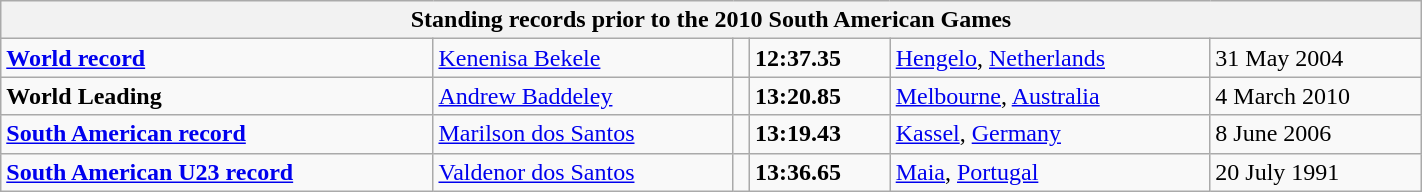<table class="wikitable" width=75%>
<tr>
<th colspan="6">Standing records prior to the 2010 South American Games</th>
</tr>
<tr>
<td><strong><a href='#'>World record</a></strong></td>
<td><a href='#'>Kenenisa Bekele</a></td>
<td align=left></td>
<td><strong>12:37.35</strong></td>
<td><a href='#'>Hengelo</a>, <a href='#'>Netherlands</a></td>
<td>31 May 2004</td>
</tr>
<tr>
<td><strong>World Leading</strong></td>
<td><a href='#'>Andrew Baddeley</a></td>
<td align=left></td>
<td><strong>13:20.85</strong></td>
<td><a href='#'>Melbourne</a>, <a href='#'>Australia</a></td>
<td>4 March 2010</td>
</tr>
<tr>
<td><strong><a href='#'>South American record</a></strong></td>
<td><a href='#'>Marilson dos Santos</a></td>
<td align=left></td>
<td><strong>13:19.43</strong></td>
<td><a href='#'>Kassel</a>, <a href='#'>Germany</a></td>
<td>8 June 2006</td>
</tr>
<tr>
<td><strong><a href='#'>South American U23 record</a></strong></td>
<td><a href='#'>Valdenor dos Santos</a></td>
<td align=left></td>
<td><strong>13:36.65</strong></td>
<td><a href='#'>Maia</a>, <a href='#'>Portugal</a></td>
<td>20 July 1991</td>
</tr>
</table>
